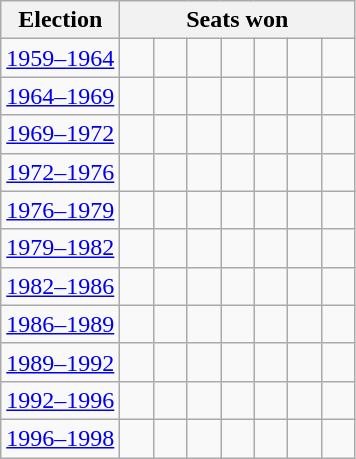<table class="wikitable">
<tr>
<th>Election</th>
<th colspan=7>Seats won</th>
</tr>
<tr>
<td><a href='#'>1959–1964</a></td>
<td width=15 > </td>
<td width=15 > </td>
<td width=15 > </td>
<td width=15 > </td>
<td width=15 > </td>
<td width=15 > </td>
<td width=15 > </td>
</tr>
<tr>
<td><a href='#'>1964–1969</a></td>
<td width=15 > </td>
<td width=15 > </td>
<td width=15 > </td>
<td width=15 > </td>
<td width=15 > </td>
<td width=15 > </td>
<td width=15 > </td>
</tr>
<tr>
<td><a href='#'>1969–1972</a></td>
<td width=15 > </td>
<td width=15 > </td>
<td width=15 > </td>
<td width=15 > </td>
<td width=15 > </td>
<td width=15 > </td>
<td width=15 > </td>
</tr>
<tr>
<td><a href='#'>1972–1976</a></td>
<td width=15 > </td>
<td width=15 > </td>
<td width=15 > </td>
<td width=15 > </td>
<td width=15 > </td>
<td width=15 > </td>
<td width=15 > </td>
</tr>
<tr>
<td><a href='#'>1976–1979</a></td>
<td width=15 > </td>
<td width=15 > </td>
<td width=15 > </td>
<td width=15 > </td>
<td width=15 > </td>
<td width=15 > </td>
<td width=15 > </td>
</tr>
<tr>
<td><a href='#'>1979–1982</a></td>
<td width=15 > </td>
<td width=15 > </td>
<td width=15 > </td>
<td width=15 > </td>
<td width=15 > </td>
<td width=15 > </td>
<td width=15 > </td>
</tr>
<tr>
<td><a href='#'>1982–1986</a></td>
<td width=15 > </td>
<td width=15 > </td>
<td width=15 > </td>
<td width=15 > </td>
<td width=15 > </td>
<td width=15 > </td>
<td width=15 > </td>
</tr>
<tr>
<td><a href='#'>1986–1989</a></td>
<td width=15 > </td>
<td width=15 > </td>
<td width=15 > </td>
<td width=15 > </td>
<td width=15 > </td>
<td width=15 > </td>
<td width=15 > </td>
</tr>
<tr>
<td><a href='#'>1989–1992</a></td>
<td width=15 > </td>
<td width=15 > </td>
<td width=15 > </td>
<td width=15 > </td>
<td width=15 > </td>
<td width=15 > </td>
<td width=15 > </td>
</tr>
<tr>
<td><a href='#'>1992–1996</a></td>
<td width=15 > </td>
<td width=15 > </td>
<td width=15 > </td>
<td width=15 > </td>
<td width=15 > </td>
<td width=15 > </td>
<td width=15 > </td>
</tr>
<tr>
<td><a href='#'>1996–1998</a></td>
<td width=15 > </td>
<td width=15 > </td>
<td width=15 > </td>
<td width=15 > </td>
<td width=15 > </td>
<td width=15 > </td>
<td width=15 > </td>
</tr>
</table>
